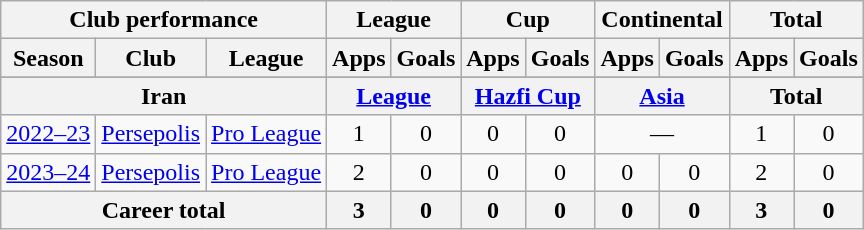<table class="wikitable" style="text-align:center">
<tr>
<th colspan=3>Club performance</th>
<th colspan=2>League</th>
<th colspan=2>Cup</th>
<th colspan=2>Continental</th>
<th colspan=2>Total</th>
</tr>
<tr>
<th>Season</th>
<th>Club</th>
<th>League</th>
<th>Apps</th>
<th>Goals</th>
<th>Apps</th>
<th>Goals</th>
<th>Apps</th>
<th>Goals</th>
<th>Apps</th>
<th>Goals</th>
</tr>
<tr>
</tr>
<tr>
<th colspan=3>Iran</th>
<th colspan=2><a href='#'>League</a></th>
<th colspan=2><a href='#'>Hazfi Cup</a></th>
<th colspan=2><a href='#'>Asia</a></th>
<th colspan=2>Total</th>
</tr>
<tr>
<td><a href='#'>2022–23</a></td>
<td rowspan=1><a href='#'>Persepolis</a></td>
<td rowspan=1><a href='#'>Pro League</a></td>
<td>1</td>
<td>0</td>
<td>0</td>
<td>0</td>
<td colspan="2">—</td>
<td>1</td>
<td>0</td>
</tr>
<tr>
<td><a href='#'>2023–24</a></td>
<td rowspan=1><a href='#'>Persepolis</a></td>
<td rowspan=1><a href='#'>Pro League</a></td>
<td>2</td>
<td>0</td>
<td>0</td>
<td>0</td>
<td>0</td>
<td>0</td>
<td>2</td>
<td>0</td>
</tr>
<tr>
<th colspan=3>Career total</th>
<th>3</th>
<th>0</th>
<th>0</th>
<th>0</th>
<th>0</th>
<th>0</th>
<th>3</th>
<th>0</th>
</tr>
</table>
